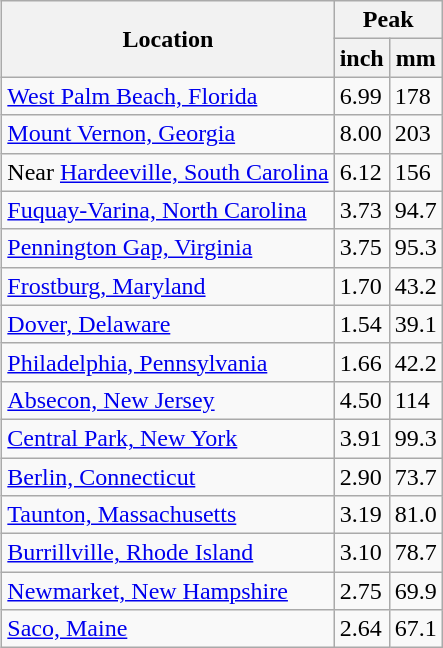<table class="wikitable" style="float:right;margin:0 0 0.5em 1em;">
<tr>
<th rowspan=2>Location</th>
<th colspan=2>Peak</th>
</tr>
<tr>
<th>inch</th>
<th>mm</th>
</tr>
<tr>
<td><a href='#'>West Palm Beach, Florida</a></td>
<td>6.99</td>
<td>178</td>
</tr>
<tr>
<td><a href='#'>Mount Vernon, Georgia</a></td>
<td>8.00</td>
<td>203</td>
</tr>
<tr>
<td>Near <a href='#'>Hardeeville, South Carolina</a></td>
<td>6.12</td>
<td>156</td>
</tr>
<tr>
<td><a href='#'>Fuquay-Varina, North Carolina</a></td>
<td>3.73</td>
<td>94.7</td>
</tr>
<tr>
<td><a href='#'>Pennington Gap, Virginia</a></td>
<td>3.75</td>
<td>95.3</td>
</tr>
<tr>
<td><a href='#'>Frostburg, Maryland</a></td>
<td>1.70</td>
<td>43.2</td>
</tr>
<tr>
<td><a href='#'>Dover, Delaware</a></td>
<td>1.54</td>
<td>39.1</td>
</tr>
<tr>
<td><a href='#'>Philadelphia, Pennsylvania</a></td>
<td>1.66</td>
<td>42.2</td>
</tr>
<tr>
<td><a href='#'>Absecon, New Jersey</a></td>
<td>4.50</td>
<td>114</td>
</tr>
<tr>
<td><a href='#'>Central Park, New York</a></td>
<td>3.91</td>
<td>99.3</td>
</tr>
<tr>
<td><a href='#'>Berlin, Connecticut</a></td>
<td>2.90</td>
<td>73.7</td>
</tr>
<tr>
<td><a href='#'>Taunton, Massachusetts</a></td>
<td>3.19</td>
<td>81.0</td>
</tr>
<tr>
<td><a href='#'>Burrillville, Rhode Island</a></td>
<td>3.10</td>
<td>78.7</td>
</tr>
<tr>
<td><a href='#'>Newmarket, New Hampshire</a></td>
<td>2.75</td>
<td>69.9</td>
</tr>
<tr>
<td><a href='#'>Saco, Maine</a></td>
<td>2.64</td>
<td>67.1</td>
</tr>
</table>
